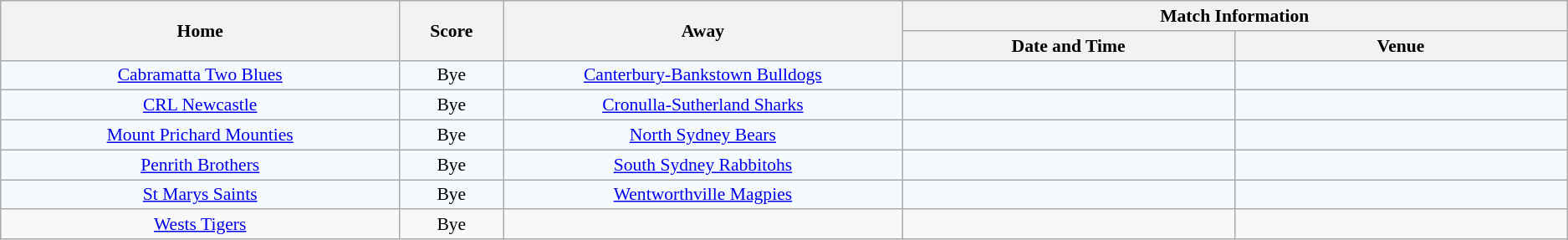<table class="wikitable" style="border-collapse:collapse; font-size:90%; text-align:center;">
<tr>
<th rowspan="2" width="12%">Home</th>
<th rowspan="2" width="3%">Score</th>
<th rowspan="2" width="12%">Away</th>
<th colspan="2">Match Information</th>
</tr>
<tr bgcolor="#EFEFEF">
<th width="10%">Date and Time</th>
<th width="10%">Venue</th>
</tr>
<tr bgcolor="#F5FAFF">
<td align="centre"><a href='#'>Cabramatta Two Blues</a></td>
<td>Bye</td>
<td align="centre"><a href='#'>Canterbury-Bankstown Bulldogs</a></td>
<td></td>
<td></td>
</tr>
<tr bgcolor="#F5FAFF">
<td align="centre"><a href='#'>CRL Newcastle</a></td>
<td>Bye</td>
<td align="centre"><a href='#'>Cronulla-Sutherland Sharks</a></td>
<td></td>
<td></td>
</tr>
<tr bgcolor="#F5FAFF">
<td align="centre"><a href='#'>Mount Prichard Mounties</a></td>
<td>Bye</td>
<td align="centre"><a href='#'>North Sydney Bears</a></td>
<td></td>
<td></td>
</tr>
<tr bgcolor="#F5FAFF">
<td align="centre"><a href='#'>Penrith Brothers</a></td>
<td>Bye</td>
<td align="centre"><a href='#'>South Sydney Rabbitohs</a></td>
<td></td>
<td></td>
</tr>
<tr bgcolor="#F5FAFF">
<td align="centre"><a href='#'>St Marys Saints</a></td>
<td>Bye</td>
<td align="centre"><a href='#'>Wentworthville Magpies</a></td>
<td></td>
<td></td>
</tr>
<tr>
<td><a href='#'>Wests Tigers</a></td>
<td>Bye</td>
<td></td>
<td></td>
<td></td>
</tr>
</table>
